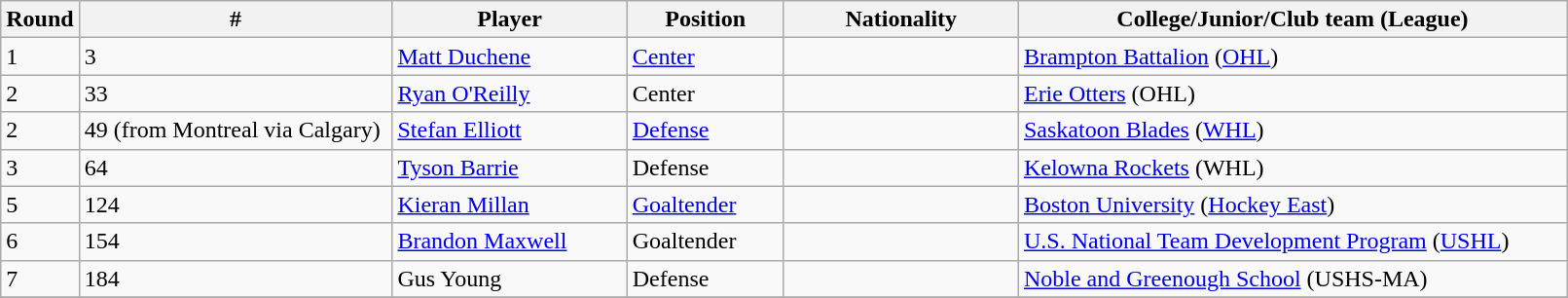<table class="wikitable">
<tr>
<th bgcolor="#DDDDFF" width="5%">Round</th>
<th bgcolor="#DDDDFF" width="20%">#</th>
<th bgcolor="#DDDDFF" width="15%">Player</th>
<th bgcolor="#DDDDFF" width="10%">Position</th>
<th bgcolor="#DDDDFF" width="15%">Nationality</th>
<th bgcolor="#DDDDFF" width="100%">College/Junior/Club team (League)</th>
</tr>
<tr>
<td>1</td>
<td>3</td>
<td><a href='#'>Matt Duchene</a></td>
<td><a href='#'>Center</a></td>
<td></td>
<td><a href='#'>Brampton Battalion</a> (<a href='#'>OHL</a>)</td>
</tr>
<tr>
<td>2</td>
<td>33</td>
<td><a href='#'>Ryan O'Reilly</a></td>
<td>Center</td>
<td></td>
<td><a href='#'>Erie Otters</a> (OHL)</td>
</tr>
<tr>
<td>2</td>
<td>49 (from Montreal via Calgary)</td>
<td><a href='#'>Stefan Elliott</a></td>
<td><a href='#'>Defense</a></td>
<td></td>
<td><a href='#'>Saskatoon Blades</a> (<a href='#'>WHL</a>)</td>
</tr>
<tr>
<td>3</td>
<td>64</td>
<td><a href='#'>Tyson Barrie</a></td>
<td>Defense</td>
<td></td>
<td><a href='#'>Kelowna Rockets</a> (WHL)</td>
</tr>
<tr>
<td>5</td>
<td>124</td>
<td><a href='#'>Kieran Millan</a></td>
<td><a href='#'>Goaltender</a></td>
<td></td>
<td><a href='#'>Boston University</a> (<a href='#'>Hockey East</a>)</td>
</tr>
<tr>
<td>6</td>
<td>154</td>
<td><a href='#'>Brandon Maxwell</a></td>
<td>Goaltender</td>
<td></td>
<td><a href='#'>U.S. National Team Development Program</a> (<a href='#'>USHL</a>)</td>
</tr>
<tr>
<td>7</td>
<td>184</td>
<td>Gus Young</td>
<td>Defense</td>
<td></td>
<td><a href='#'>Noble and Greenough School</a> (USHS-MA)</td>
</tr>
<tr>
</tr>
</table>
